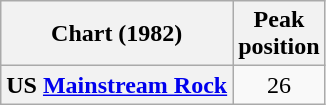<table class="wikitable sortable plainrowheaders">
<tr>
<th scope="col">Chart (1982)</th>
<th scope="col">Peak<br>position</th>
</tr>
<tr>
<th scope="row">US <a href='#'>Mainstream Rock</a></th>
<td style="text-align:center;">26</td>
</tr>
</table>
